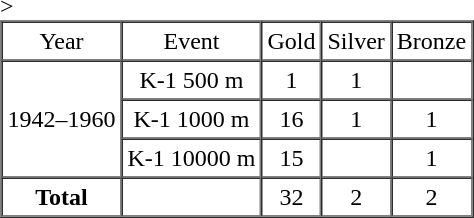<table BORDER="1" CELLSPACING="0" CELLPADDING="3">>
<tr style="text-align:center;">
<td>Year</td>
<td>Event</td>
<td>Gold</td>
<td>Silver</td>
<td>Bronze</td>
</tr>
<tr style="text-align:center;">
<td rowspan="3">1942–1960</td>
<td>K-1 500 m</td>
<td>1</td>
<td>1</td>
<td> </td>
</tr>
<tr style="text-align:center;">
<td>K-1 1000 m</td>
<td>16</td>
<td>1</td>
<td>1</td>
</tr>
<tr style="text-align:center;">
<td>K-1 10000 m</td>
<td>15</td>
<td> </td>
<td>1</td>
</tr>
<tr style="text-align:center;">
<td><strong>  Total </strong></td>
<td> </td>
<td>32</td>
<td>2</td>
<td>2</td>
</tr>
</table>
